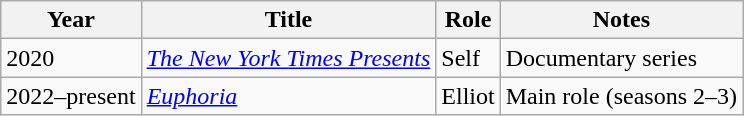<table class="wikitable sortable">
<tr>
<th>Year</th>
<th>Title</th>
<th>Role</th>
<th class="unsortable">Notes</th>
</tr>
<tr>
<td>2020</td>
<td><em><a href='#'>The New York Times Presents</a></em></td>
<td>Self</td>
<td>Documentary series</td>
</tr>
<tr>
<td>2022–present</td>
<td><em><a href='#'>Euphoria</a></em></td>
<td>Elliot</td>
<td>Main role (seasons 2–3)</td>
</tr>
</table>
